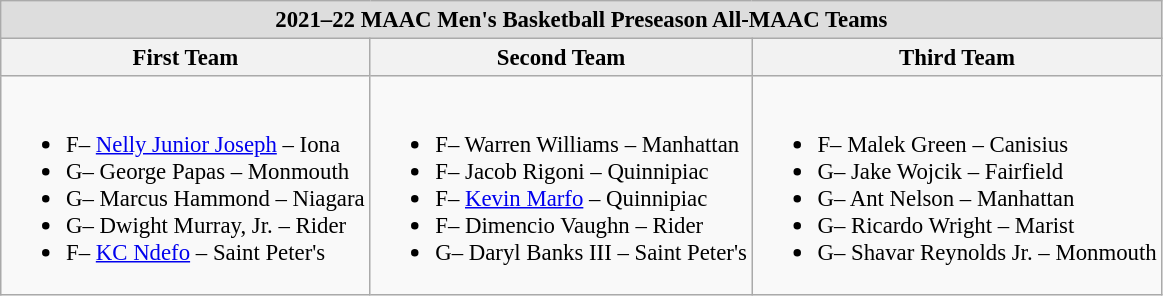<table class="wikitable" style="white-space:nowrap; font-size:95%;">
<tr>
<td colspan="3" style="text-align:center; background:#ddd;"><strong>2021–22 MAAC Men's Basketball Preseason All-MAAC Teams</strong> </td>
</tr>
<tr>
<th>First Team</th>
<th>Second Team</th>
<th>Third Team</th>
</tr>
<tr>
<td><br><ul><li>F– <a href='#'>Nelly Junior Joseph</a> – Iona</li><li>G– George Papas – Monmouth</li><li>G– Marcus Hammond – Niagara</li><li>G– Dwight Murray, Jr. – Rider</li><li>F– <a href='#'>KC Ndefo</a> – Saint Peter's</li></ul></td>
<td><br><ul><li>F– Warren Williams – Manhattan</li><li>F– Jacob Rigoni – Quinnipiac</li><li>F– <a href='#'>Kevin Marfo</a> – Quinnipiac</li><li>F– Dimencio Vaughn – Rider</li><li>G– Daryl Banks III – Saint Peter's</li></ul></td>
<td><br><ul><li>F– Malek Green – Canisius</li><li>G– Jake Wojcik – Fairfield</li><li>G– Ant Nelson – Manhattan</li><li>G– Ricardo Wright – Marist</li><li>G– Shavar Reynolds Jr. – Monmouth</li></ul></td>
</tr>
</table>
